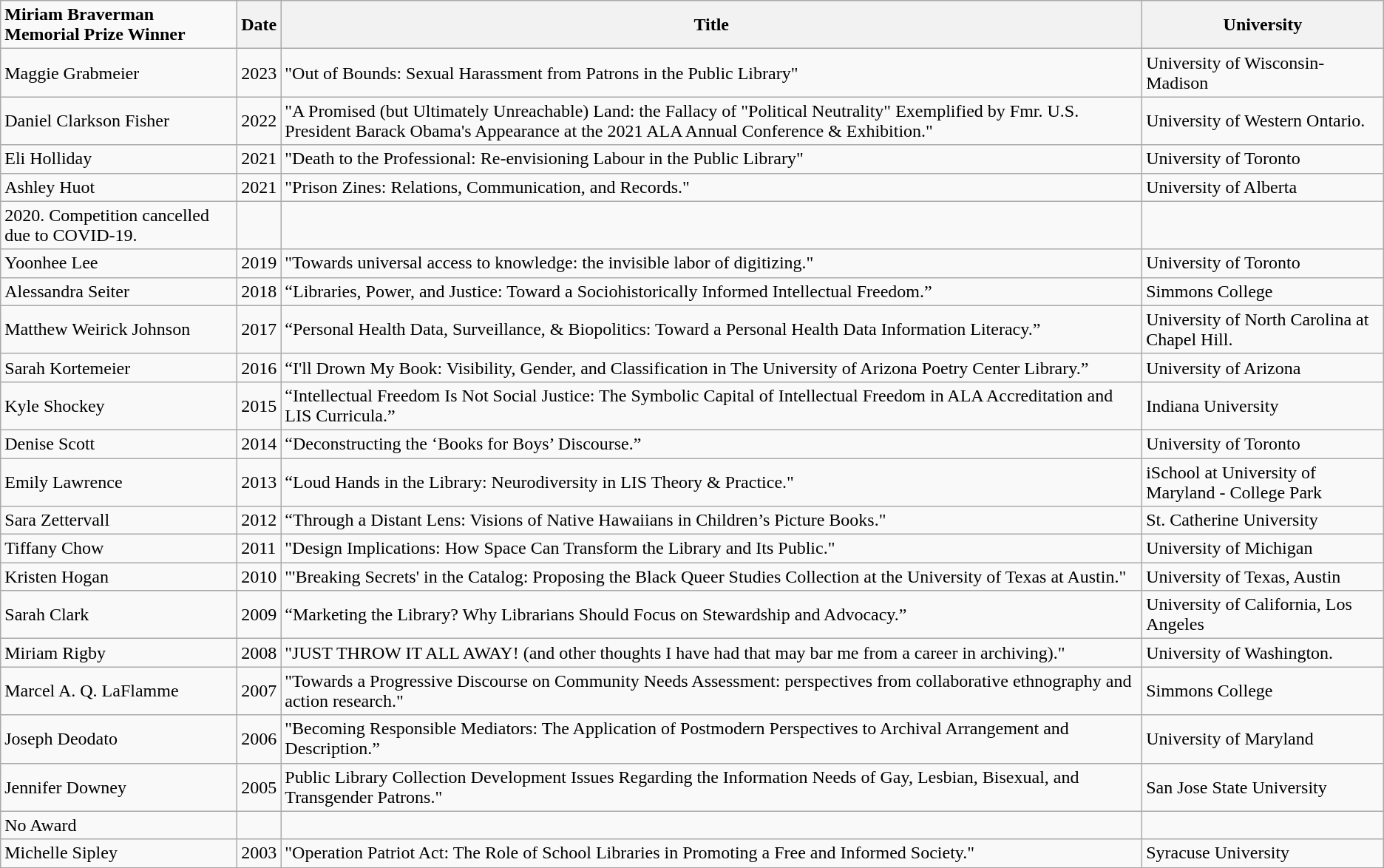<table class="wikitable sortable">
<tr>
<td><strong> Miriam Braverman Memorial Prize Winner</strong></td>
<th><strong>Date</strong></th>
<th><strong>Title</strong></th>
<th><strong>University</strong></th>
</tr>
<tr>
<td>Maggie Grabmeier</td>
<td>2023</td>
<td>"Out of Bounds: Sexual Harassment from Patrons in the Public Library"</td>
<td>University of Wisconsin-Madison</td>
</tr>
<tr>
<td>Daniel Clarkson Fisher</td>
<td>2022</td>
<td>"A Promised (but Ultimately Unreachable) Land: the Fallacy of "Political Neutrality" Exemplified by Fmr. U.S. President Barack Obama's Appearance at the 2021 ALA Annual Conference & Exhibition."</td>
<td>University of Western Ontario.</td>
</tr>
<tr>
<td>Eli Holliday</td>
<td>2021</td>
<td>"Death to the Professional: Re-envisioning Labour in the Public Library"</td>
<td>University of Toronto</td>
</tr>
<tr>
<td>Ashley Huot</td>
<td>2021</td>
<td>"Prison Zines: Relations, Communication, and Records."</td>
<td>University of Alberta</td>
</tr>
<tr>
<td>2020. Competition cancelled due to COVID-19.</td>
<td></td>
<td></td>
</tr>
<tr>
<td>Yoonhee Lee</td>
<td>2019</td>
<td>"Towards universal access to knowledge: the invisible labor of digitizing."</td>
<td>University of Toronto</td>
</tr>
<tr>
<td>Alessandra Seiter</td>
<td>2018</td>
<td>“Libraries, Power, and Justice: Toward a Sociohistorically Informed Intellectual Freedom.”</td>
<td>Simmons College</td>
</tr>
<tr>
<td>Matthew Weirick Johnson</td>
<td>2017</td>
<td>“Personal Health Data, Surveillance, & Biopolitics: Toward a Personal Health Data Information Literacy.”</td>
<td>University of North Carolina at Chapel Hill.</td>
</tr>
<tr>
<td>Sarah Kortemeier</td>
<td>2016</td>
<td>“I'll Drown My Book: Visibility, Gender, and Classification in The University of Arizona Poetry Center Library.”</td>
<td>University of Arizona</td>
</tr>
<tr>
<td>Kyle Shockey</td>
<td>2015</td>
<td>“Intellectual Freedom Is Not Social Justice: The Symbolic Capital of Intellectual Freedom in ALA Accreditation and LIS Curricula.”</td>
<td>Indiana University</td>
</tr>
<tr>
<td>Denise Scott</td>
<td>2014</td>
<td>“Deconstructing the ‘Books for Boys’ Discourse.”</td>
<td>University of Toronto</td>
</tr>
<tr>
<td>Emily Lawrence</td>
<td>2013</td>
<td>“Loud Hands in the Library: Neurodiversity in LIS Theory & Practice."</td>
<td>iSchool at University of Maryland - College Park</td>
</tr>
<tr>
<td>Sara Zettervall</td>
<td>2012</td>
<td>“Through a Distant Lens: Visions of Native Hawaiians in Children’s Picture Books."</td>
<td>St. Catherine University</td>
</tr>
<tr>
<td>Tiffany Chow</td>
<td>2011</td>
<td>"Design Implications: How Space Can Transform the Library and Its Public."</td>
<td>University of Michigan</td>
</tr>
<tr>
<td>Kristen Hogan</td>
<td>2010</td>
<td>"'Breaking Secrets' in the Catalog: Proposing the Black Queer Studies Collection at the University of Texas at Austin."</td>
<td>University of Texas, Austin</td>
</tr>
<tr>
<td>Sarah Clark</td>
<td>2009</td>
<td>“Marketing the Library? Why Librarians Should Focus on Stewardship and Advocacy.”</td>
<td>University of California, Los Angeles</td>
</tr>
<tr>
<td>Miriam Rigby</td>
<td>2008</td>
<td>"JUST THROW IT ALL AWAY! (and other thoughts I have had that may bar me from a career in archiving)."</td>
<td>University of Washington.</td>
</tr>
<tr>
<td>Marcel A. Q. LaFlamme</td>
<td>2007</td>
<td>"Towards a Progressive Discourse on Community Needs Assessment: perspectives from collaborative ethnography and action research."</td>
<td>Simmons College</td>
</tr>
<tr>
<td>Joseph Deodato</td>
<td>2006</td>
<td>"Becoming Responsible Mediators: The Application of Postmodern Perspectives to Archival Arrangement and Description.”</td>
<td>University of Maryland</td>
</tr>
<tr>
<td>Jennifer Downey</td>
<td>2005</td>
<td>Public Library Collection Development Issues Regarding the Information Needs of Gay, Lesbian, Bisexual, and Transgender Patrons."</td>
<td>San Jose State University</td>
</tr>
<tr>
<td>No Award</td>
<td></td>
<td></td>
</tr>
<tr>
<td>Michelle Sipley</td>
<td>2003</td>
<td>"Operation Patriot Act: The Role of School Libraries in Promoting a Free and Informed Society."</td>
<td>Syracuse University</td>
</tr>
</table>
